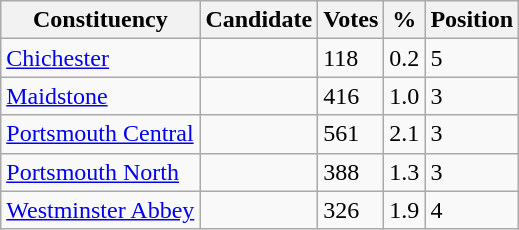<table class="wikitable sortable">
<tr>
<th>Constituency</th>
<th>Candidate</th>
<th>Votes</th>
<th>%</th>
<th>Position</th>
</tr>
<tr>
<td><a href='#'>Chichester</a></td>
<td></td>
<td>118</td>
<td>0.2</td>
<td>5</td>
</tr>
<tr>
<td><a href='#'>Maidstone</a></td>
<td></td>
<td>416</td>
<td>1.0</td>
<td>3</td>
</tr>
<tr>
<td><a href='#'>Portsmouth Central</a></td>
<td></td>
<td>561</td>
<td>2.1</td>
<td>3</td>
</tr>
<tr>
<td><a href='#'>Portsmouth North</a></td>
<td></td>
<td>388</td>
<td>1.3</td>
<td>3</td>
</tr>
<tr>
<td><a href='#'>Westminster Abbey</a></td>
<td></td>
<td>326</td>
<td>1.9</td>
<td>4</td>
</tr>
</table>
